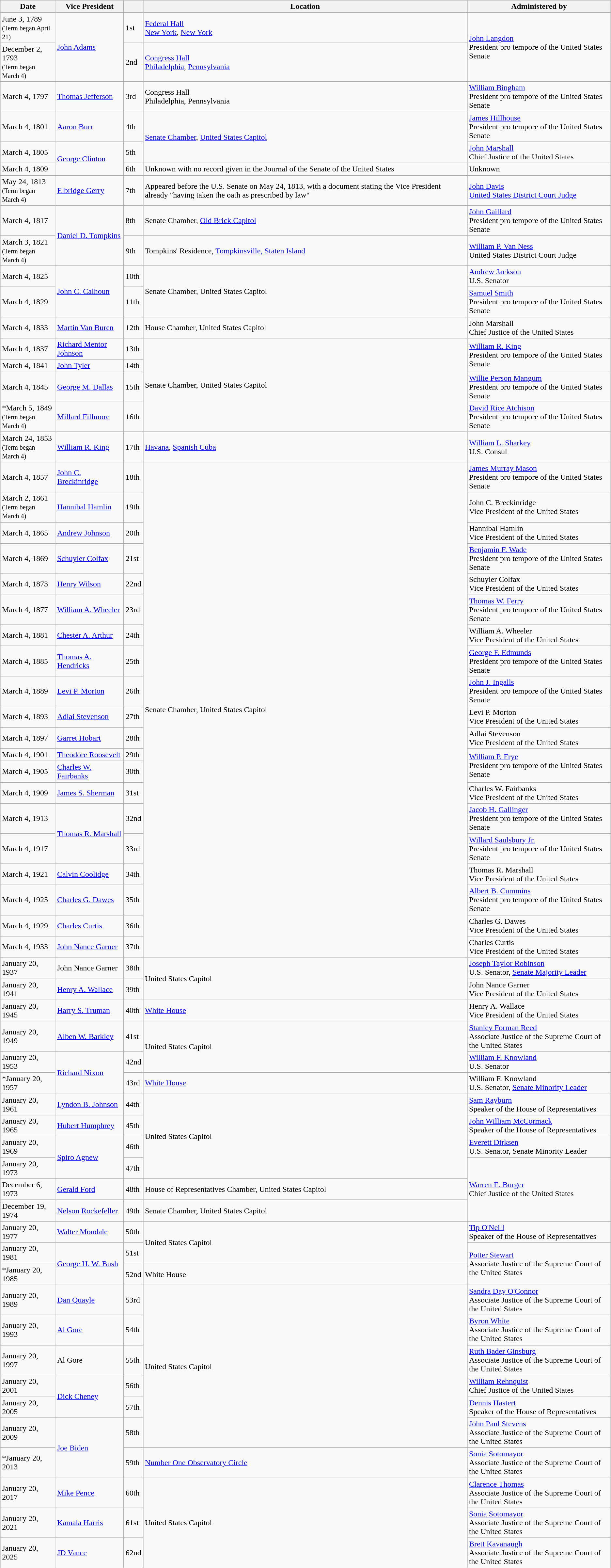<table class="wikitable" border="1">
<tr>
<th>Date</th>
<th>Vice President</th>
<th></th>
<th>Location</th>
<th>Administered by</th>
</tr>
<tr>
<td>June 3, 1789<br><small>(Term began April 21)</small></td>
<td rowspan="2"><a href='#'>John Adams</a></td>
<td>1st</td>
<td><a href='#'>Federal Hall</a><br><a href='#'>New York</a>, <a href='#'>New York</a></td>
<td rowspan="2"><a href='#'>John Langdon</a><br>President pro tempore of the United States Senate</td>
</tr>
<tr>
<td>December 2, 1793<br><small>(Term began March 4)</small></td>
<td>2nd</td>
<td><a href='#'>Congress Hall</a><br><a href='#'>Philadelphia</a>, <a href='#'>Pennsylvania</a></td>
</tr>
<tr>
<td>March 4, 1797</td>
<td><a href='#'>Thomas Jefferson</a></td>
<td>3rd</td>
<td>Congress Hall<br>Philadelphia, Pennsylvania</td>
<td><a href='#'>William Bingham</a><br>President pro tempore of the United States Senate</td>
</tr>
<tr>
<td>March 4, 1801</td>
<td><a href='#'>Aaron Burr</a></td>
<td>4th</td>
<td rowspan="2"><a href='#'>Senate Chamber</a>, <a href='#'>United States Capitol</a></td>
<td><a href='#'>James Hillhouse</a><br>President pro tempore of the United States Senate</td>
</tr>
<tr>
<td>March 4, 1805</td>
<td rowspan="2"><a href='#'>George Clinton</a></td>
<td>5th</td>
<td><a href='#'>John Marshall</a><br>Chief Justice of the United States</td>
</tr>
<tr>
<td>March 4, 1809</td>
<td>6th</td>
<td>Unknown with no record given in the Journal of the Senate of the United States</td>
<td>Unknown</td>
</tr>
<tr>
<td>May 24, 1813<br><small>(Term began March 4)</small></td>
<td><a href='#'>Elbridge Gerry</a></td>
<td>7th</td>
<td>Appeared before the U.S. Senate on May 24, 1813, with a document stating the Vice President already "having taken the oath as prescribed by law"</td>
<td><a href='#'>John Davis</a><br><a href='#'>United States District Court Judge</a></td>
</tr>
<tr>
<td>March 4, 1817</td>
<td rowspan="2"><a href='#'>Daniel D. Tompkins</a></td>
<td>8th</td>
<td>Senate Chamber, <a href='#'>Old Brick Capitol</a></td>
<td><a href='#'>John Gaillard</a><br>President pro tempore of the United States Senate</td>
</tr>
<tr>
<td>March 3, 1821<br><small>(Term began March 4)</small></td>
<td>9th</td>
<td>Tompkins' Residence, <a href='#'>Tompkinsville, Staten Island</a></td>
<td><a href='#'>William P. Van Ness</a><br>United States District Court Judge</td>
</tr>
<tr>
<td>March 4, 1825</td>
<td rowspan="2"><a href='#'>John C. Calhoun</a></td>
<td>10th</td>
<td rowspan="2">Senate Chamber, United States Capitol</td>
<td><a href='#'>Andrew Jackson</a><br>U.S. Senator</td>
</tr>
<tr>
<td>March 4, 1829</td>
<td>11th</td>
<td><a href='#'>Samuel Smith</a><br>President pro tempore of the United States Senate</td>
</tr>
<tr>
<td>March 4, 1833</td>
<td><a href='#'>Martin Van Buren</a></td>
<td>12th</td>
<td>House Chamber, United States Capitol</td>
<td>John Marshall<br>Chief Justice of the United States</td>
</tr>
<tr>
<td>March 4, 1837</td>
<td><a href='#'>Richard Mentor Johnson</a></td>
<td>13th</td>
<td rowspan="4">Senate Chamber, United States Capitol</td>
<td rowspan="2"><a href='#'>William R. King</a><br>President pro tempore of the United States Senate</td>
</tr>
<tr>
<td>March 4, 1841</td>
<td><a href='#'>John Tyler</a></td>
<td>14th</td>
</tr>
<tr>
<td>March 4, 1845</td>
<td><a href='#'>George M. Dallas</a></td>
<td>15th</td>
<td><a href='#'>Willie Person Mangum</a><br>President pro tempore of the United States Senate</td>
</tr>
<tr>
<td>*March 5, 1849<br><small>(Term began March 4)</small></td>
<td><a href='#'>Millard Fillmore</a></td>
<td>16th</td>
<td><a href='#'>David Rice Atchison</a><br>President pro tempore of the United States Senate</td>
</tr>
<tr>
<td>March 24, 1853<br><small>(Term began March 4)</small></td>
<td><a href='#'>William R. King</a></td>
<td>17th</td>
<td><a href='#'>Havana</a>, <a href='#'>Spanish Cuba</a></td>
<td><a href='#'>William L. Sharkey</a><br>U.S. Consul</td>
</tr>
<tr>
<td>March 4, 1857</td>
<td><a href='#'>John C. Breckinridge</a></td>
<td>18th</td>
<td rowspan="20">Senate Chamber, United States Capitol</td>
<td><a href='#'>James Murray Mason</a><br>President pro tempore of the United States Senate</td>
</tr>
<tr>
<td>March 2, 1861<br><small>(Term began March 4)</small></td>
<td><a href='#'>Hannibal Hamlin</a></td>
<td>19th</td>
<td>John C. Breckinridge<br>Vice President of the United States</td>
</tr>
<tr>
<td>March 4, 1865</td>
<td><a href='#'>Andrew Johnson</a></td>
<td>20th</td>
<td>Hannibal Hamlin<br>Vice President of the United States</td>
</tr>
<tr>
<td>March 4, 1869</td>
<td><a href='#'>Schuyler Colfax</a></td>
<td>21st</td>
<td><a href='#'>Benjamin F. Wade</a><br>President pro tempore of the United States Senate</td>
</tr>
<tr>
<td>March 4, 1873</td>
<td><a href='#'>Henry Wilson</a></td>
<td>22nd</td>
<td>Schuyler Colfax<br>Vice President of the United States</td>
</tr>
<tr>
<td>March 4, 1877</td>
<td><a href='#'>William A. Wheeler</a></td>
<td>23rd</td>
<td><a href='#'>Thomas W. Ferry</a><br>President pro tempore of the United States Senate</td>
</tr>
<tr>
<td>March 4, 1881</td>
<td><a href='#'>Chester A. Arthur</a></td>
<td>24th</td>
<td>William A. Wheeler<br>Vice President of the United States</td>
</tr>
<tr>
<td>March 4, 1885</td>
<td><a href='#'>Thomas A. Hendricks</a></td>
<td>25th</td>
<td><a href='#'>George F. Edmunds</a><br>President pro tempore of the United States Senate</td>
</tr>
<tr>
<td>March 4, 1889</td>
<td><a href='#'>Levi P. Morton</a></td>
<td>26th</td>
<td><a href='#'>John J. Ingalls</a><br>President pro tempore of the United States Senate</td>
</tr>
<tr>
<td>March 4, 1893</td>
<td><a href='#'>Adlai Stevenson</a></td>
<td>27th</td>
<td>Levi P. Morton<br>Vice President of the United States</td>
</tr>
<tr>
<td>March 4, 1897</td>
<td><a href='#'>Garret Hobart</a></td>
<td>28th</td>
<td>Adlai Stevenson<br>Vice President of the United States</td>
</tr>
<tr>
<td>March 4, 1901</td>
<td><a href='#'>Theodore Roosevelt</a></td>
<td>29th</td>
<td rowspan="2"><a href='#'>William P. Frye</a><br>President pro tempore of the United States Senate</td>
</tr>
<tr>
<td>March 4, 1905</td>
<td><a href='#'>Charles W. Fairbanks</a></td>
<td>30th</td>
</tr>
<tr>
<td>March 4, 1909</td>
<td><a href='#'>James S. Sherman</a></td>
<td>31st</td>
<td>Charles W. Fairbanks<br>Vice President of the United States</td>
</tr>
<tr>
<td>March 4, 1913</td>
<td rowspan="2"><a href='#'>Thomas R. Marshall</a></td>
<td>32nd</td>
<td><a href='#'>Jacob H. Gallinger</a><br>President pro tempore of the United States Senate</td>
</tr>
<tr>
<td>March 4, 1917</td>
<td>33rd</td>
<td><a href='#'>Willard Saulsbury Jr.</a><br>President pro tempore of the United States Senate</td>
</tr>
<tr>
<td>March 4, 1921</td>
<td><a href='#'>Calvin Coolidge</a></td>
<td>34th</td>
<td>Thomas R. Marshall<br>Vice President of the United States</td>
</tr>
<tr>
<td>March 4, 1925</td>
<td><a href='#'>Charles G. Dawes</a></td>
<td>35th</td>
<td><a href='#'>Albert B. Cummins</a><br>President pro tempore of the United States Senate</td>
</tr>
<tr>
<td>March 4, 1929</td>
<td><a href='#'>Charles Curtis</a></td>
<td>36th</td>
<td>Charles G. Dawes<br>Vice President of the United States</td>
</tr>
<tr>
<td>March 4, 1933</td>
<td><a href='#'>John Nance Garner</a></td>
<td>37th</td>
<td>Charles Curtis<br>Vice President of the United States</td>
</tr>
<tr>
<td>January 20, 1937</td>
<td>John Nance Garner</td>
<td>38th</td>
<td rowspan="2">United States Capitol</td>
<td><a href='#'>Joseph Taylor Robinson</a><br>U.S. Senator, <a href='#'>Senate Majority Leader</a></td>
</tr>
<tr>
<td>January 20, 1941</td>
<td><a href='#'>Henry A. Wallace</a></td>
<td>39th</td>
<td>John Nance Garner<br>Vice President of the United States</td>
</tr>
<tr>
<td>January 20, 1945</td>
<td><a href='#'>Harry S. Truman</a></td>
<td>40th</td>
<td><a href='#'>White House</a></td>
<td>Henry A. Wallace<br>Vice President of the United States</td>
</tr>
<tr>
<td>January 20, 1949</td>
<td><a href='#'>Alben W. Barkley</a></td>
<td>41st</td>
<td rowspan="2">United States Capitol</td>
<td><a href='#'>Stanley Forman Reed</a><br>Associate Justice of the Supreme Court of the United States</td>
</tr>
<tr>
<td>January 20, 1953</td>
<td rowspan="2"><a href='#'>Richard Nixon</a></td>
<td>42nd</td>
<td><a href='#'>William F. Knowland</a><br>U.S. Senator</td>
</tr>
<tr>
<td>*January 20, 1957</td>
<td>43rd</td>
<td><a href='#'>White House</a></td>
<td>William F. Knowland<br>U.S. Senator, <a href='#'>Senate Minority Leader</a></td>
</tr>
<tr>
<td>January 20, 1961</td>
<td><a href='#'>Lyndon B. Johnson</a></td>
<td>44th</td>
<td rowspan="4">United States Capitol</td>
<td><a href='#'>Sam Rayburn</a><br>Speaker of the House of Representatives</td>
</tr>
<tr>
<td>January 20, 1965</td>
<td><a href='#'>Hubert Humphrey</a></td>
<td>45th</td>
<td><a href='#'>John William McCormack</a><br>Speaker of the House of Representatives</td>
</tr>
<tr>
<td>January 20, 1969</td>
<td rowspan="2"><a href='#'>Spiro Agnew</a></td>
<td>46th</td>
<td><a href='#'>Everett Dirksen</a><br>U.S. Senator, Senate Minority Leader</td>
</tr>
<tr>
<td>January 20, 1973</td>
<td>47th</td>
<td rowspan="3"><a href='#'>Warren E. Burger</a><br>Chief Justice of the United States</td>
</tr>
<tr>
<td>December 6, 1973</td>
<td><a href='#'>Gerald Ford</a></td>
<td>48th</td>
<td>House of Representatives Chamber, United States Capitol</td>
</tr>
<tr>
<td>December 19, 1974</td>
<td><a href='#'>Nelson Rockefeller</a></td>
<td>49th</td>
<td>Senate Chamber, United States Capitol</td>
</tr>
<tr>
<td>January 20, 1977</td>
<td><a href='#'>Walter Mondale</a></td>
<td>50th</td>
<td rowspan="2">United States Capitol</td>
<td><a href='#'>Tip O'Neill</a><br>Speaker of the House of Representatives</td>
</tr>
<tr>
<td>January 20, 1981</td>
<td rowspan="2"><a href='#'>George H. W. Bush</a></td>
<td>51st</td>
<td rowspan="2"><a href='#'>Potter Stewart</a><br>Associate Justice of the Supreme Court of the United States</td>
</tr>
<tr>
<td>*January 20, 1985</td>
<td>52nd</td>
<td>White House</td>
</tr>
<tr>
<td>January 20, 1989</td>
<td><a href='#'>Dan Quayle</a></td>
<td>53rd</td>
<td rowspan="6">United States Capitol</td>
<td><a href='#'>Sandra Day O'Connor</a><br>Associate Justice of the Supreme Court of the United States</td>
</tr>
<tr>
<td>January 20, 1993</td>
<td><a href='#'>Al Gore</a></td>
<td>54th</td>
<td><a href='#'>Byron White</a><br>Associate Justice of the Supreme Court of the United States</td>
</tr>
<tr>
<td>January 20, 1997</td>
<td>Al Gore</td>
<td>55th</td>
<td><a href='#'>Ruth Bader Ginsburg</a><br>Associate Justice of the Supreme Court of the United States</td>
</tr>
<tr>
<td>January 20, 2001</td>
<td rowspan="2"><a href='#'>Dick Cheney</a></td>
<td>56th</td>
<td><a href='#'>William Rehnquist</a><br>Chief Justice of the United States</td>
</tr>
<tr>
<td>January 20, 2005</td>
<td>57th</td>
<td><a href='#'>Dennis Hastert</a><br>Speaker of the House of Representatives</td>
</tr>
<tr>
<td>January 20, 2009</td>
<td rowspan="2"><a href='#'>Joe Biden</a></td>
<td>58th</td>
<td><a href='#'>John Paul Stevens</a><br>Associate Justice of the Supreme Court of the United States</td>
</tr>
<tr>
<td>*January 20, 2013</td>
<td>59th</td>
<td><a href='#'>Number One Observatory Circle</a></td>
<td><a href='#'>Sonia Sotomayor</a><br>Associate Justice of the Supreme Court of the United States</td>
</tr>
<tr>
<td>January 20, 2017</td>
<td><a href='#'>Mike Pence</a></td>
<td>60th</td>
<td rowspan="3">United States Capitol</td>
<td><a href='#'>Clarence Thomas</a><br>Associate Justice of the Supreme Court of the United States</td>
</tr>
<tr>
<td>January 20, 2021</td>
<td><a href='#'>Kamala Harris</a></td>
<td>61st</td>
<td><a href='#'>Sonia Sotomayor</a><br>Associate Justice of the Supreme Court of the United States</td>
</tr>
<tr>
<td>January 20, 2025</td>
<td><a href='#'>JD Vance</a></td>
<td>62nd</td>
<td><a href='#'>Brett Kavanaugh</a><br>Associate Justice of the Supreme Court of the United States</td>
</tr>
</table>
